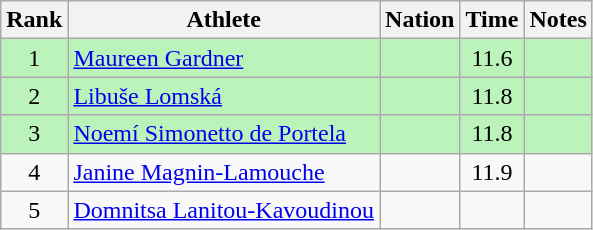<table class="wikitable sortable" style="text-align:center">
<tr>
<th>Rank</th>
<th>Athlete</th>
<th>Nation</th>
<th>Time</th>
<th>Notes</th>
</tr>
<tr bgcolor=#bbf3bb>
<td>1</td>
<td align=left><a href='#'>Maureen Gardner</a></td>
<td align=left></td>
<td>11.6</td>
<td></td>
</tr>
<tr bgcolor=#bbf3bb>
<td>2</td>
<td align=left><a href='#'>Libuše Lomská</a></td>
<td align=left></td>
<td>11.8</td>
<td></td>
</tr>
<tr bgcolor=#bbf3bb>
<td>3</td>
<td align=left><a href='#'>Noemí Simonetto de Portela</a></td>
<td align=left></td>
<td>11.8</td>
<td></td>
</tr>
<tr>
<td>4</td>
<td align=left><a href='#'>Janine Magnin-Lamouche</a></td>
<td align=left></td>
<td>11.9</td>
<td></td>
</tr>
<tr>
<td>5</td>
<td align=left><a href='#'>Domnitsa Lanitou-Kavoudinou</a></td>
<td align=left></td>
<td></td>
<td></td>
</tr>
</table>
